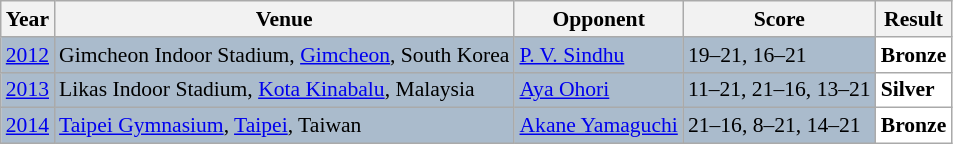<table class="sortable wikitable" style="font-size: 90%">
<tr>
<th>Year</th>
<th>Venue</th>
<th>Opponent</th>
<th>Score</th>
<th>Result</th>
</tr>
<tr style="background:#AABBCC">
<td align="center"><a href='#'>2012</a></td>
<td align="left">Gimcheon Indoor Stadium, <a href='#'>Gimcheon</a>, South Korea</td>
<td align="left"> <a href='#'>P. V. Sindhu</a></td>
<td align="left">19–21, 16–21</td>
<td style="text-align:left; background:white"> <strong>Bronze</strong></td>
</tr>
<tr style="background:#AABBCC">
<td align="center"><a href='#'>2013</a></td>
<td align="left">Likas Indoor Stadium, <a href='#'>Kota Kinabalu</a>, Malaysia</td>
<td align="left"> <a href='#'>Aya Ohori</a></td>
<td align="left">11–21, 21–16, 13–21</td>
<td style="text-align:left; background:white"> <strong>Silver</strong></td>
</tr>
<tr style="background:#AABBCC">
<td align="center"><a href='#'>2014</a></td>
<td align="left"><a href='#'>Taipei Gymnasium</a>, <a href='#'>Taipei</a>, Taiwan</td>
<td align="left"> <a href='#'>Akane Yamaguchi</a></td>
<td align="left">21–16, 8–21, 14–21</td>
<td style="text-align:left; background:white"> <strong>Bronze</strong></td>
</tr>
</table>
